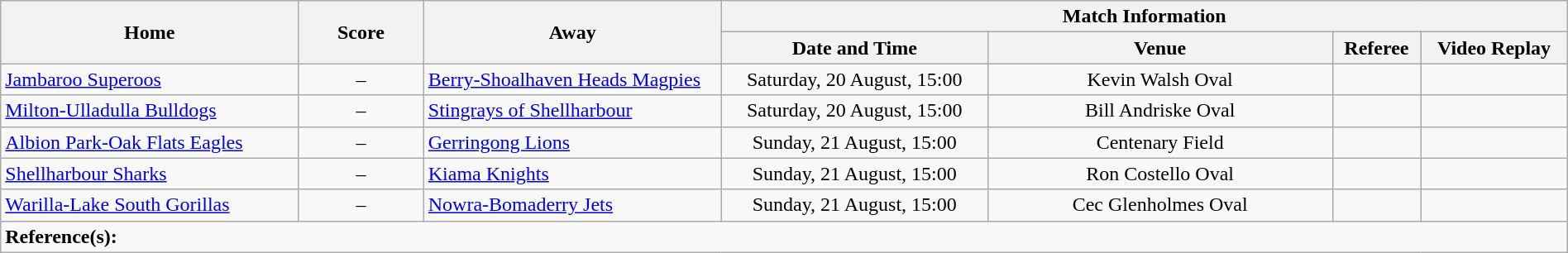<table class="wikitable" width="100% text-align:center;">
<tr>
<th rowspan="2" width="19%">Home</th>
<th rowspan="2" width="8%">Score</th>
<th rowspan="2" width="19%">Away</th>
<th colspan="4">Match Information</th>
</tr>
<tr bgcolor="#CCCCCC">
<th width="17%">Date and Time</th>
<th width="22%">Venue</th>
<th>Referee</th>
<th>Video Replay</th>
</tr>
<tr>
<td> <a href='#'>Jambaroo Superoos</a></td>
<td style="text-align:center;">–</td>
<td> <a href='#'>Berry-Shoalhaven Heads Magpies</a></td>
<td style="text-align:center;">Saturday, 20 August, 15:00</td>
<td style="text-align:center;">Kevin Walsh Oval</td>
<td style="text-align:center;"></td>
<td style="text-align:center;"></td>
</tr>
<tr>
<td> <a href='#'>Milton-Ulladulla Bulldogs</a></td>
<td style="text-align:center;">–</td>
<td> <a href='#'>Stingrays of Shellharbour</a></td>
<td style="text-align:center;">Saturday, 20 August, 15:00</td>
<td style="text-align:center;">Bill Andriske Oval</td>
<td style="text-align:center;"></td>
<td style="text-align:center;"></td>
</tr>
<tr>
<td> <a href='#'>Albion Park-Oak Flats Eagles</a></td>
<td style="text-align:center;">–</td>
<td> <a href='#'>Gerringong Lions</a></td>
<td style="text-align:center;">Sunday, 21 August, 15:00</td>
<td style="text-align:center;">Centenary Field</td>
<td style="text-align:center;"></td>
<td style="text-align:center;"></td>
</tr>
<tr>
<td> <a href='#'>Shellharbour Sharks</a></td>
<td style="text-align:center;">–</td>
<td> <a href='#'>Kiama Knights</a></td>
<td style="text-align:center;">Sunday, 21 August, 15:00</td>
<td style="text-align:center;">Ron Costello Oval</td>
<td style="text-align:center;"></td>
<td style="text-align:center;"></td>
</tr>
<tr>
<td> <a href='#'>Warilla-Lake South Gorillas</a></td>
<td style="text-align:center;">–</td>
<td> <a href='#'>Nowra-Bomaderry Jets</a></td>
<td style="text-align:center;">Sunday, 21 August, 15:00</td>
<td style="text-align:center;">Cec Glenholmes Oval</td>
<td style="text-align:center;"></td>
<td style="text-align:center;"></td>
</tr>
<tr>
<td colspan="7"><strong>Reference(s):</strong></td>
</tr>
</table>
